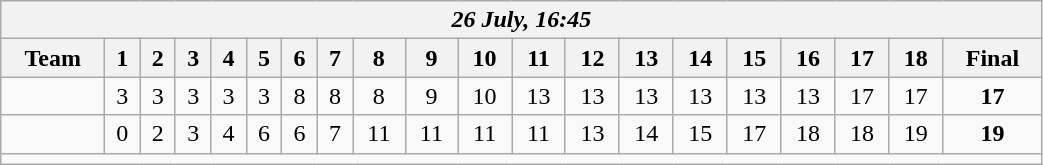<table class=wikitable style="text-align:center; width: 55%">
<tr>
<th colspan=20><em>26 July, 16:45</em></th>
</tr>
<tr>
<th>Team</th>
<th>1</th>
<th>2</th>
<th>3</th>
<th>4</th>
<th>5</th>
<th>6</th>
<th>7</th>
<th>8</th>
<th>9</th>
<th>10</th>
<th>11</th>
<th>12</th>
<th>13</th>
<th>14</th>
<th>15</th>
<th>16</th>
<th>17</th>
<th>18</th>
<th>Final</th>
</tr>
<tr>
<td align=left></td>
<td>3</td>
<td>3</td>
<td>3</td>
<td>3</td>
<td>3</td>
<td>8</td>
<td>8</td>
<td>8</td>
<td>9</td>
<td>10</td>
<td>13</td>
<td>13</td>
<td>13</td>
<td>13</td>
<td>13</td>
<td>13</td>
<td>17</td>
<td>17</td>
<td><strong>17</strong></td>
</tr>
<tr>
<td align=left><strong></strong></td>
<td>0</td>
<td>2</td>
<td>3</td>
<td>4</td>
<td>6</td>
<td>6</td>
<td>7</td>
<td>11</td>
<td>11</td>
<td>11</td>
<td>11</td>
<td>13</td>
<td>14</td>
<td>15</td>
<td>17</td>
<td>18</td>
<td>18</td>
<td>19</td>
<td><strong>19</strong></td>
</tr>
<tr>
<td colspan=20></td>
</tr>
</table>
